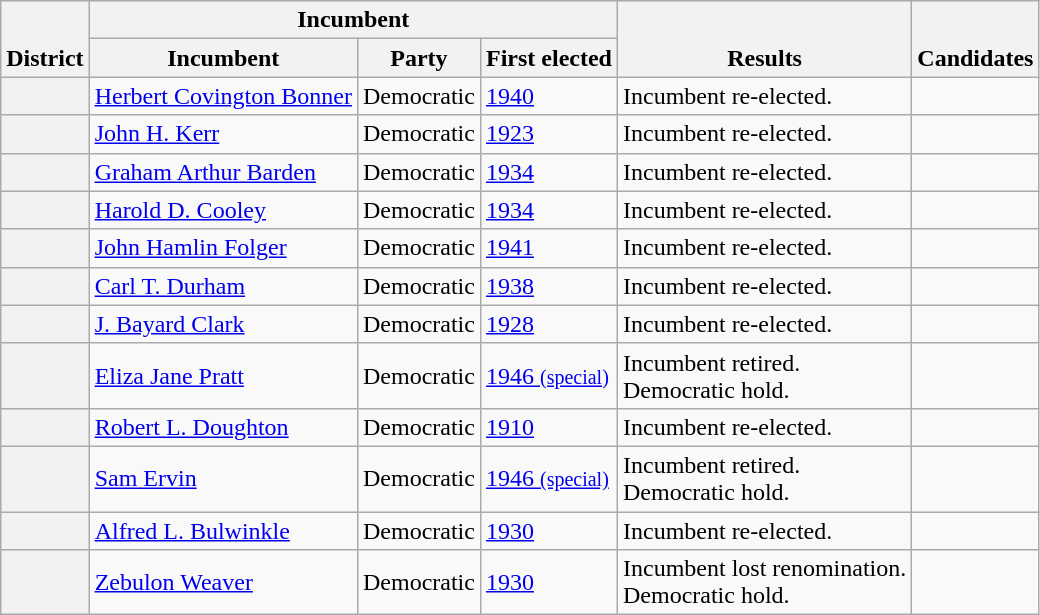<table class=wikitable>
<tr valign=bottom>
<th rowspan=2>District</th>
<th colspan=3>Incumbent</th>
<th rowspan=2>Results</th>
<th rowspan=2>Candidates</th>
</tr>
<tr>
<th>Incumbent</th>
<th>Party</th>
<th>First elected</th>
</tr>
<tr>
<th></th>
<td><a href='#'>Herbert Covington Bonner</a></td>
<td>Democratic</td>
<td><a href='#'>1940</a></td>
<td>Incumbent re-elected.</td>
<td nowrap></td>
</tr>
<tr>
<th></th>
<td><a href='#'>John H. Kerr</a></td>
<td>Democratic</td>
<td><a href='#'>1923 </a></td>
<td>Incumbent re-elected.</td>
<td nowrap></td>
</tr>
<tr>
<th></th>
<td><a href='#'>Graham Arthur Barden</a></td>
<td>Democratic</td>
<td><a href='#'>1934</a></td>
<td>Incumbent re-elected.</td>
<td nowrap></td>
</tr>
<tr>
<th></th>
<td><a href='#'>Harold D. Cooley</a></td>
<td>Democratic</td>
<td><a href='#'>1934</a></td>
<td>Incumbent re-elected.</td>
<td nowrap></td>
</tr>
<tr>
<th></th>
<td><a href='#'>John Hamlin Folger</a></td>
<td>Democratic</td>
<td><a href='#'>1941 </a></td>
<td>Incumbent re-elected.</td>
<td nowrap></td>
</tr>
<tr>
<th></th>
<td><a href='#'>Carl T. Durham</a></td>
<td>Democratic</td>
<td><a href='#'>1938</a></td>
<td>Incumbent re-elected.</td>
<td nowrap></td>
</tr>
<tr>
<th></th>
<td><a href='#'>J. Bayard Clark</a></td>
<td>Democratic</td>
<td><a href='#'>1928</a></td>
<td>Incumbent re-elected.</td>
<td nowrap></td>
</tr>
<tr>
<th></th>
<td><a href='#'>Eliza Jane Pratt</a></td>
<td>Democratic</td>
<td><a href='#'>1946 <small>(special)</small></a></td>
<td>Incumbent retired.<br>Democratic hold.</td>
<td nowrap></td>
</tr>
<tr>
<th></th>
<td><a href='#'>Robert L. Doughton</a></td>
<td>Democratic</td>
<td><a href='#'>1910</a></td>
<td>Incumbent re-elected.</td>
<td nowrap></td>
</tr>
<tr>
<th></th>
<td><a href='#'>Sam Ervin</a></td>
<td>Democratic</td>
<td><a href='#'>1946 <small>(special)</small></a></td>
<td>Incumbent retired.<br>Democratic hold.</td>
<td nowrap></td>
</tr>
<tr>
<th></th>
<td><a href='#'>Alfred L. Bulwinkle</a></td>
<td>Democratic</td>
<td><a href='#'>1930</a></td>
<td>Incumbent re-elected.</td>
<td nowrap></td>
</tr>
<tr>
<th></th>
<td><a href='#'>Zebulon Weaver</a></td>
<td>Democratic</td>
<td><a href='#'>1930</a></td>
<td>Incumbent lost renomination.<br>Democratic hold.</td>
<td nowrap></td>
</tr>
</table>
